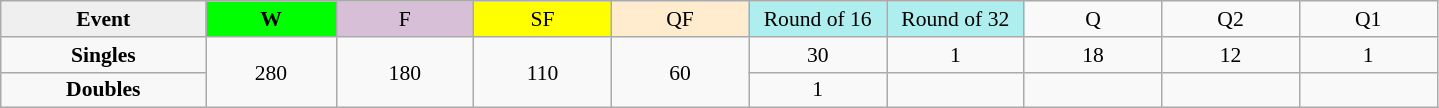<table class=wikitable style=font-size:90%;text-align:center>
<tr>
<td style="width:130px; background:#efefef;"><strong>Event</strong></td>
<td style="width:80px; background:lime;"><strong>W</strong></td>
<td style="width:85px; background:thistle;">F</td>
<td style="width:85px; background:#ff0;">SF</td>
<td style="width:85px; background:#ffebcd;">QF</td>
<td style="width:85px; background:#afeeee;">Round of 16</td>
<td style="width:85px; background:#afeeee;">Round of 32</td>
<td width=85>Q</td>
<td width=85>Q2</td>
<td width=85>Q1</td>
</tr>
<tr>
<th style="background:#f8f8f8;">Singles</th>
<td rowspan=2>280</td>
<td rowspan=2>180</td>
<td rowspan=2>110</td>
<td rowspan=2>60</td>
<td>30</td>
<td>1</td>
<td>18</td>
<td>12</td>
<td>1</td>
</tr>
<tr>
<th style="background:#f8f8f8;">Doubles</th>
<td>1</td>
<td></td>
<td></td>
<td></td>
<td></td>
</tr>
</table>
